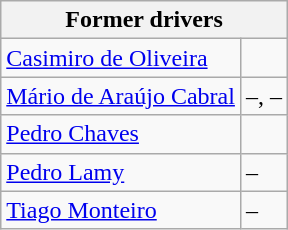<table class="wikitable" border="1">
<tr>
<th colspan=2>Former drivers</th>
</tr>
<tr>
<td><a href='#'>Casimiro de Oliveira</a></td>
<td></td>
</tr>
<tr>
<td><a href='#'>Mário de Araújo Cabral</a></td>
<td>–, –</td>
</tr>
<tr>
<td><a href='#'>Pedro Chaves</a></td>
<td></td>
</tr>
<tr>
<td><a href='#'>Pedro Lamy</a></td>
<td>–</td>
</tr>
<tr>
<td><a href='#'>Tiago Monteiro</a></td>
<td>–</td>
</tr>
</table>
